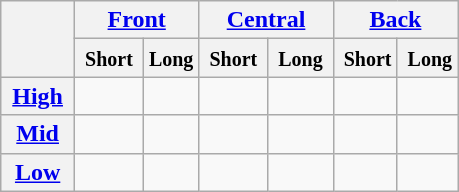<table class="wikitable" style="text-align: center;">
<tr>
<th rowspan=2></th>
<th colspan="2"><a href='#'>Front</a></th>
<th colspan="2"><a href='#'>Central</a></th>
<th colspan="2"><a href='#'>Back</a></th>
</tr>
<tr>
<th><small> Short </small></th>
<th><small>Long</small></th>
<th><small> Short </small></th>
<th><small> Long </small></th>
<th><small> Short</small></th>
<th><small> Long</small></th>
</tr>
<tr>
<th align=center> <a href='#'>High</a> </th>
<td align=center> </td>
<td align=center> </td>
<td align=center></td>
<td align=center></td>
<td align=center></td>
<td align=center></td>
</tr>
<tr>
<th align=center> <a href='#'>Mid</a> </th>
<td align=center></td>
<td align=center></td>
<td align=center></td>
<td align=center></td>
<td align=center></td>
<td align=center> </td>
</tr>
<tr>
<th align=center> <a href='#'>Low</a> </th>
<td align=center></td>
<td align=center></td>
<td align=center></td>
<td align=center> </td>
<td align=center></td>
<td align=center></td>
</tr>
</table>
